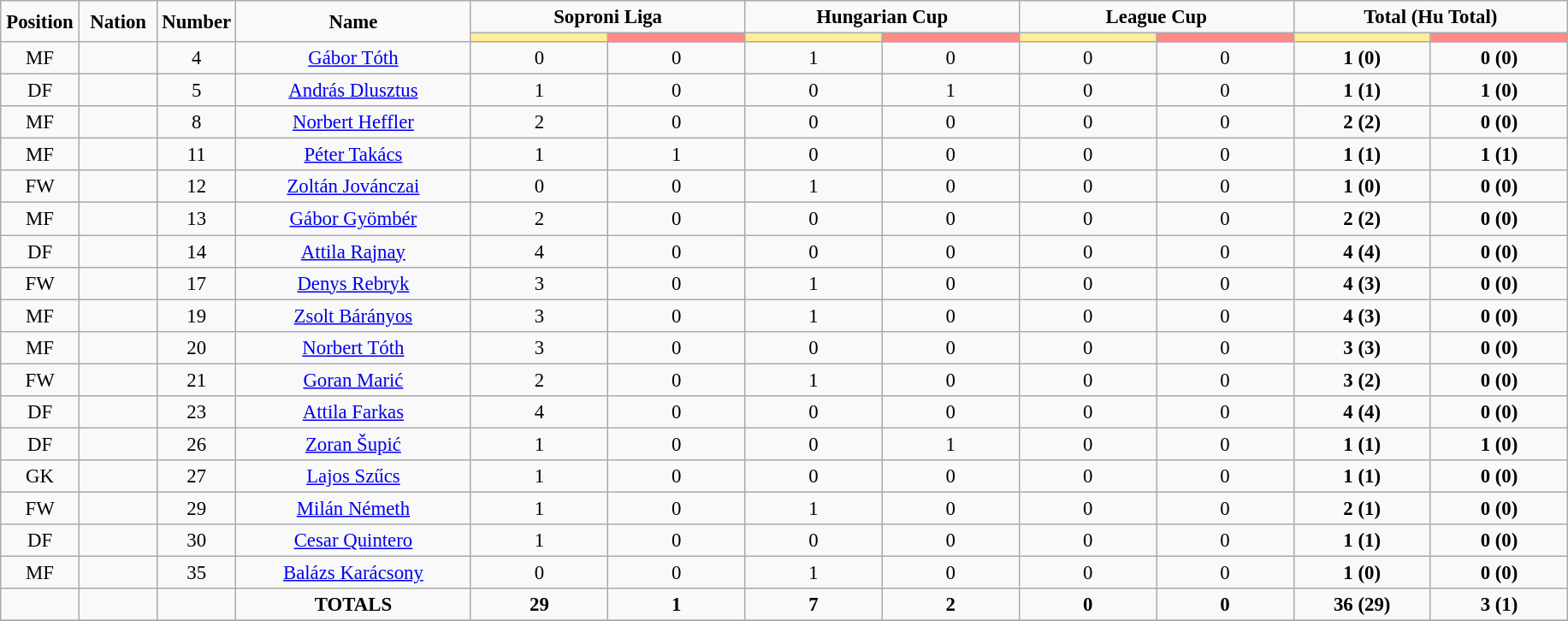<table class="wikitable" style="font-size: 95%; text-align: center;">
<tr>
<td rowspan="2" width="5%" align="center"><strong>Position</strong></td>
<td rowspan="2" width="5%" align="center"><strong>Nation</strong></td>
<td rowspan="2" width="5%" align="center"><strong>Number</strong></td>
<td rowspan="2" width="15%" align="center"><strong>Name</strong></td>
<td colspan="2" align="center"><strong>Soproni Liga</strong></td>
<td colspan="2" align="center"><strong>Hungarian Cup</strong></td>
<td colspan="2" align="center"><strong>League Cup</strong></td>
<td colspan="2" align="center"><strong>Total (Hu Total)</strong></td>
</tr>
<tr>
<th width=60 style="background: #FFEE99"></th>
<th width=60 style="background: #FF8888"></th>
<th width=60 style="background: #FFEE99"></th>
<th width=60 style="background: #FF8888"></th>
<th width=60 style="background: #FFEE99"></th>
<th width=60 style="background: #FF8888"></th>
<th width=60 style="background: #FFEE99"></th>
<th width=60 style="background: #FF8888"></th>
</tr>
<tr>
<td>MF</td>
<td></td>
<td>4</td>
<td><a href='#'>Gábor Tóth</a></td>
<td>0</td>
<td>0</td>
<td>1</td>
<td>0</td>
<td>0</td>
<td>0</td>
<td><strong>1 (0)</strong></td>
<td><strong>0 (0)</strong></td>
</tr>
<tr>
<td>DF</td>
<td></td>
<td>5</td>
<td><a href='#'>András Dlusztus</a></td>
<td>1</td>
<td>0</td>
<td>0</td>
<td>1</td>
<td>0</td>
<td>0</td>
<td><strong>1 (1)</strong></td>
<td><strong>1 (0)</strong></td>
</tr>
<tr>
<td>MF</td>
<td></td>
<td>8</td>
<td><a href='#'>Norbert Heffler</a></td>
<td>2</td>
<td>0</td>
<td>0</td>
<td>0</td>
<td>0</td>
<td>0</td>
<td><strong>2 (2)</strong></td>
<td><strong>0 (0)</strong></td>
</tr>
<tr>
<td>MF</td>
<td></td>
<td>11</td>
<td><a href='#'>Péter Takács</a></td>
<td>1</td>
<td>1</td>
<td>0</td>
<td>0</td>
<td>0</td>
<td>0</td>
<td><strong>1 (1)</strong></td>
<td><strong>1 (1)</strong></td>
</tr>
<tr>
<td>FW</td>
<td></td>
<td>12</td>
<td><a href='#'>Zoltán Jovánczai</a></td>
<td>0</td>
<td>0</td>
<td>1</td>
<td>0</td>
<td>0</td>
<td>0</td>
<td><strong>1 (0)</strong></td>
<td><strong>0 (0)</strong></td>
</tr>
<tr>
<td>MF</td>
<td></td>
<td>13</td>
<td><a href='#'>Gábor Gyömbér</a></td>
<td>2</td>
<td>0</td>
<td>0</td>
<td>0</td>
<td>0</td>
<td>0</td>
<td><strong>2 (2)</strong></td>
<td><strong>0 (0)</strong></td>
</tr>
<tr>
<td>DF</td>
<td></td>
<td>14</td>
<td><a href='#'>Attila Rajnay</a></td>
<td>4</td>
<td>0</td>
<td>0</td>
<td>0</td>
<td>0</td>
<td>0</td>
<td><strong>4 (4)</strong></td>
<td><strong>0 (0)</strong></td>
</tr>
<tr>
<td>FW</td>
<td></td>
<td>17</td>
<td><a href='#'>Denys Rebryk</a></td>
<td>3</td>
<td>0</td>
<td>1</td>
<td>0</td>
<td>0</td>
<td>0</td>
<td><strong>4 (3)</strong></td>
<td><strong>0 (0)</strong></td>
</tr>
<tr>
<td>MF</td>
<td></td>
<td>19</td>
<td><a href='#'>Zsolt Bárányos</a></td>
<td>3</td>
<td>0</td>
<td>1</td>
<td>0</td>
<td>0</td>
<td>0</td>
<td><strong>4 (3)</strong></td>
<td><strong>0 (0)</strong></td>
</tr>
<tr>
<td>MF</td>
<td></td>
<td>20</td>
<td><a href='#'>Norbert Tóth</a></td>
<td>3</td>
<td>0</td>
<td>0</td>
<td>0</td>
<td>0</td>
<td>0</td>
<td><strong>3 (3)</strong></td>
<td><strong>0 (0)</strong></td>
</tr>
<tr>
<td>FW</td>
<td></td>
<td>21</td>
<td><a href='#'>Goran Marić</a></td>
<td>2</td>
<td>0</td>
<td>1</td>
<td>0</td>
<td>0</td>
<td>0</td>
<td><strong>3 (2)</strong></td>
<td><strong>0 (0)</strong></td>
</tr>
<tr>
<td>DF</td>
<td></td>
<td>23</td>
<td><a href='#'>Attila Farkas</a></td>
<td>4</td>
<td>0</td>
<td>0</td>
<td>0</td>
<td>0</td>
<td>0</td>
<td><strong>4 (4)</strong></td>
<td><strong>0 (0)</strong></td>
</tr>
<tr>
<td>DF</td>
<td></td>
<td>26</td>
<td><a href='#'>Zoran Šupić</a></td>
<td>1</td>
<td>0</td>
<td>0</td>
<td>1</td>
<td>0</td>
<td>0</td>
<td><strong>1 (1)</strong></td>
<td><strong>1 (0)</strong></td>
</tr>
<tr>
<td>GK</td>
<td></td>
<td>27</td>
<td><a href='#'>Lajos Szűcs</a></td>
<td>1</td>
<td>0</td>
<td>0</td>
<td>0</td>
<td>0</td>
<td>0</td>
<td><strong>1 (1)</strong></td>
<td><strong>0 (0)</strong></td>
</tr>
<tr>
<td>FW</td>
<td></td>
<td>29</td>
<td><a href='#'>Milán Németh</a></td>
<td>1</td>
<td>0</td>
<td>1</td>
<td>0</td>
<td>0</td>
<td>0</td>
<td><strong>2 (1)</strong></td>
<td><strong>0 (0)</strong></td>
</tr>
<tr>
<td>DF</td>
<td></td>
<td>30</td>
<td><a href='#'>Cesar Quintero</a></td>
<td>1</td>
<td>0</td>
<td>0</td>
<td>0</td>
<td>0</td>
<td>0</td>
<td><strong>1 (1)</strong></td>
<td><strong>0 (0)</strong></td>
</tr>
<tr>
<td>MF</td>
<td></td>
<td>35</td>
<td><a href='#'>Balázs Karácsony</a></td>
<td>0</td>
<td>0</td>
<td>1</td>
<td>0</td>
<td>0</td>
<td>0</td>
<td><strong>1 (0)</strong></td>
<td><strong>0 (0)</strong></td>
</tr>
<tr>
<td></td>
<td></td>
<td></td>
<td><strong>TOTALS</strong></td>
<td><strong>29</strong></td>
<td><strong>1</strong></td>
<td><strong>7</strong></td>
<td><strong>2</strong></td>
<td><strong>0</strong></td>
<td><strong>0</strong></td>
<td><strong>36 (29)</strong></td>
<td><strong>3 (1)</strong></td>
</tr>
<tr>
</tr>
</table>
